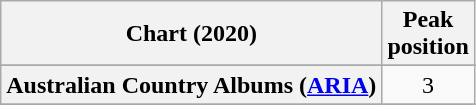<table class="wikitable sortable plainrowheaders" style="text-align:center">
<tr>
<th scope="col">Chart (2020)</th>
<th scope="col">Peak<br>position</th>
</tr>
<tr>
</tr>
<tr>
<th scope="row">Australian Country Albums (<a href='#'>ARIA</a>)</th>
<td>3</td>
</tr>
<tr>
</tr>
<tr>
</tr>
<tr>
</tr>
<tr>
</tr>
</table>
